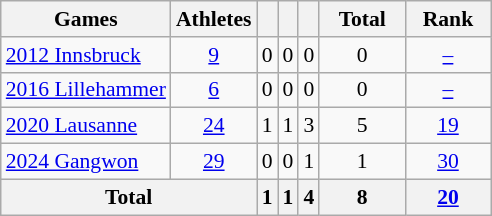<table class="wikitable" style="text-align:center; font-size:90%;">
<tr>
<th>Games</th>
<th>Athletes</th>
<th width:3.5em; font-weight:bold;"></th>
<th width:3.5em; font-weight:bold;"></th>
<th width:3.5em; font-weight:bold;"></th>
<th style="width:3.5em; font-weight:bold;">Total</th>
<th style="width:3.5em; font-weight:bold;">Rank</th>
</tr>
<tr>
<td align=left> <a href='#'>2012 Innsbruck</a></td>
<td><a href='#'>9</a></td>
<td>0</td>
<td>0</td>
<td>0</td>
<td>0</td>
<td><a href='#'>–</a></td>
</tr>
<tr>
<td align=left> <a href='#'>2016 Lillehammer</a></td>
<td><a href='#'>6</a></td>
<td>0</td>
<td>0</td>
<td>0</td>
<td>0</td>
<td><a href='#'>–</a></td>
</tr>
<tr>
<td align=left> <a href='#'>2020 Lausanne</a></td>
<td><a href='#'>24</a></td>
<td>1</td>
<td>1</td>
<td>3</td>
<td>5</td>
<td><a href='#'>19</a></td>
</tr>
<tr>
<td align=left> <a href='#'>2024 Gangwon</a></td>
<td><a href='#'>29</a></td>
<td>0</td>
<td>0</td>
<td>1</td>
<td>1</td>
<td><a href='#'>30</a></td>
</tr>
<tr>
<th colspan=2>Total</th>
<th>1</th>
<th>1</th>
<th>4</th>
<th>8</th>
<th><a href='#'>20</a></th>
</tr>
</table>
